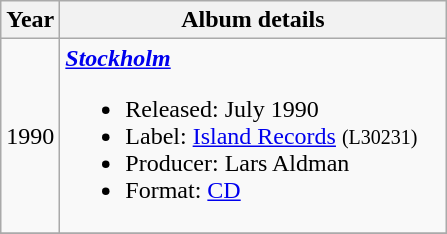<table class="wikitable" border="1">
<tr>
<th>Year</th>
<th width="250">Album details</th>
</tr>
<tr>
<td>1990</td>
<td><strong><em><a href='#'>Stockholm</a></em></strong><br><ul><li>Released: July 1990</li><li>Label: <a href='#'>Island Records</a> <small>(L30231)</small></li><li>Producer: Lars Aldman</li><li>Format: <a href='#'>CD</a></li></ul></td>
</tr>
<tr>
</tr>
</table>
